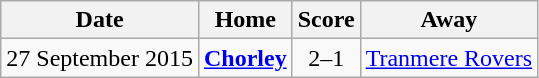<table class=wikitable>
<tr>
<th>Date</th>
<th>Home</th>
<th>Score</th>
<th>Away</th>
</tr>
<tr>
<td>27 September 2015</td>
<td style="text-align:right;"><strong><a href='#'>Chorley</a></strong></td>
<td style="text-align:center;">2–1</td>
<td><a href='#'>Tranmere Rovers</a></td>
</tr>
</table>
